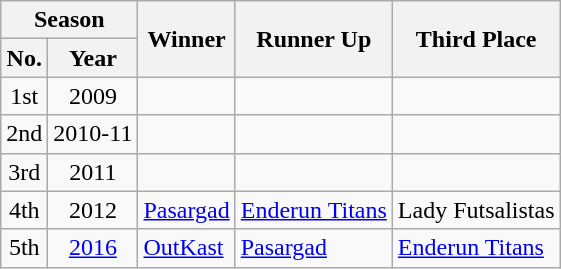<table class="wikitable">
<tr>
<th colspan=2>Season</th>
<th rowspan=2>Winner</th>
<th rowspan=2>Runner Up</th>
<th rowspan=2>Third Place</th>
</tr>
<tr>
<th>No.</th>
<th>Year</th>
</tr>
<tr>
<td align=center>1st</td>
<td align=center>2009</td>
<td></td>
<td></td>
<td></td>
</tr>
<tr>
<td align=center>2nd</td>
<td align=center>2010-11</td>
<td></td>
<td></td>
<td></td>
</tr>
<tr>
<td align=center>3rd</td>
<td align=center>2011</td>
<td></td>
<td></td>
<td></td>
</tr>
<tr>
<td align=center>4th</td>
<td align=center>2012</td>
<td><a href='#'>Pasargad</a></td>
<td><a href='#'>Enderun Titans</a></td>
<td>Lady Futsalistas</td>
</tr>
<tr>
<td align=center>5th</td>
<td align=center><a href='#'>2016</a></td>
<td><a href='#'>OutKast</a></td>
<td><a href='#'>Pasargad</a></td>
<td><a href='#'>Enderun Titans</a></td>
</tr>
</table>
